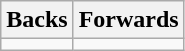<table class=wikitable>
<tr>
<th>Backs</th>
<th>Forwards</th>
</tr>
<tr style="vertical-align:top;">
<td></td>
<td></td>
</tr>
</table>
